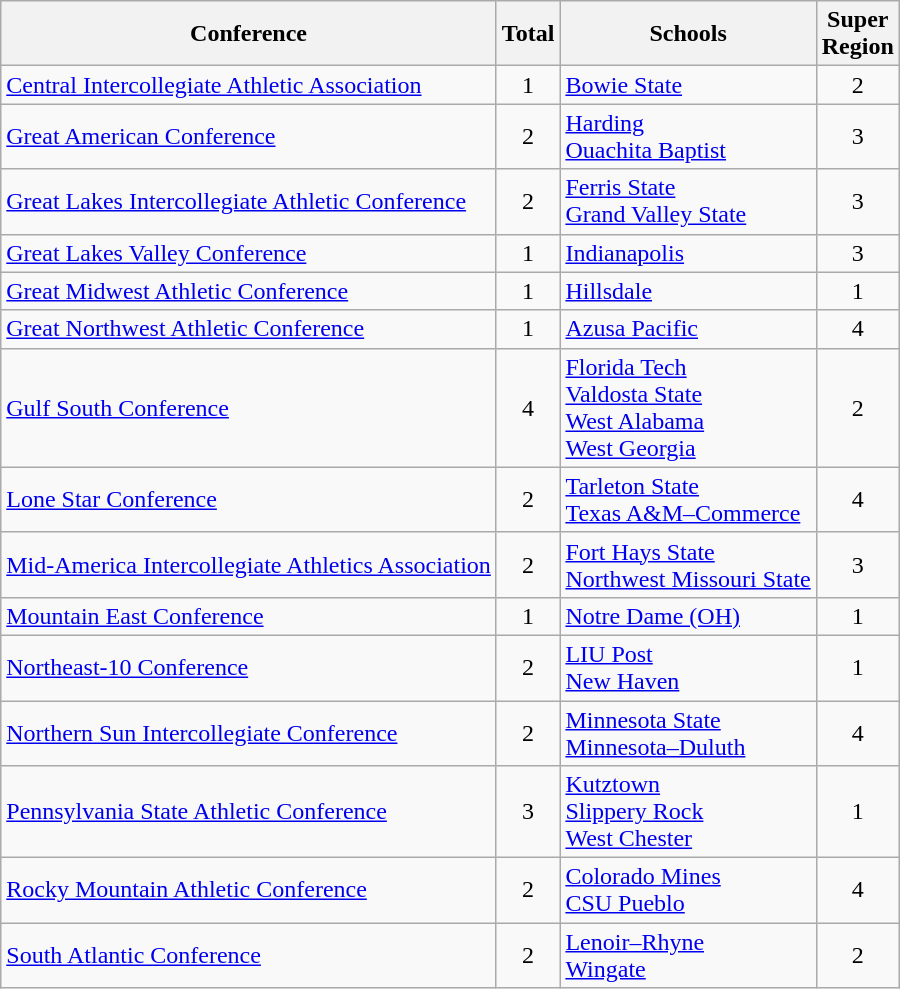<table class="wikitable sortable">
<tr>
<th>Conference</th>
<th>Total</th>
<th class="unsortable">Schools</th>
<th>Super<br>Region</th>
</tr>
<tr>
<td><a href='#'>Central Intercollegiate Athletic Association</a></td>
<td align=center>1</td>
<td><a href='#'>Bowie State</a></td>
<td align=center>2</td>
</tr>
<tr>
<td><a href='#'>Great American Conference</a></td>
<td align=center>2</td>
<td><a href='#'>Harding</a><br><a href='#'>Ouachita Baptist</a></td>
<td align=center>3</td>
</tr>
<tr>
<td><a href='#'>Great Lakes Intercollegiate Athletic Conference</a></td>
<td align=center>2</td>
<td><a href='#'>Ferris State</a><br><a href='#'>Grand Valley State</a></td>
<td align=center>3</td>
</tr>
<tr>
<td><a href='#'>Great Lakes Valley Conference</a></td>
<td align=center>1</td>
<td><a href='#'>Indianapolis</a></td>
<td align=center>3</td>
</tr>
<tr>
<td><a href='#'>Great Midwest Athletic Conference</a></td>
<td align=center>1</td>
<td><a href='#'>Hillsdale</a></td>
<td align=center>1</td>
</tr>
<tr>
<td><a href='#'>Great Northwest Athletic Conference</a></td>
<td align=center>1</td>
<td><a href='#'>Azusa Pacific</a></td>
<td align=center>4</td>
</tr>
<tr>
<td><a href='#'>Gulf South Conference</a></td>
<td align=center>4</td>
<td><a href='#'>Florida Tech</a><br><a href='#'>Valdosta State</a><br><a href='#'>West Alabama</a><br><a href='#'>West Georgia</a></td>
<td align=center>2</td>
</tr>
<tr>
<td><a href='#'>Lone Star Conference</a></td>
<td align=center>2</td>
<td><a href='#'>Tarleton State</a><br><a href='#'>Texas A&M–Commerce</a></td>
<td align=center>4</td>
</tr>
<tr>
<td><a href='#'>Mid-America Intercollegiate Athletics Association</a></td>
<td align=center>2</td>
<td><a href='#'>Fort Hays State</a><br><a href='#'>Northwest Missouri State</a></td>
<td align=center>3</td>
</tr>
<tr>
<td><a href='#'>Mountain East Conference</a></td>
<td align=center>1</td>
<td><a href='#'>Notre Dame (OH)</a></td>
<td align=center>1</td>
</tr>
<tr>
<td><a href='#'>Northeast-10 Conference</a></td>
<td align=center>2</td>
<td><a href='#'>LIU Post</a><br><a href='#'>New Haven</a></td>
<td align=center>1</td>
</tr>
<tr>
<td><a href='#'>Northern Sun Intercollegiate Conference</a></td>
<td align=center>2</td>
<td><a href='#'>Minnesota State</a><br><a href='#'>Minnesota–Duluth</a></td>
<td align=center>4</td>
</tr>
<tr>
<td><a href='#'>Pennsylvania State Athletic Conference</a></td>
<td align=center>3</td>
<td><a href='#'>Kutztown</a><br><a href='#'>Slippery Rock</a><br><a href='#'>West Chester</a></td>
<td align=center>1</td>
</tr>
<tr>
<td><a href='#'>Rocky Mountain Athletic Conference</a></td>
<td align=center>2</td>
<td><a href='#'>Colorado Mines</a><br><a href='#'>CSU Pueblo</a></td>
<td align=center>4</td>
</tr>
<tr>
<td><a href='#'>South Atlantic Conference</a></td>
<td align=center>2</td>
<td><a href='#'>Lenoir–Rhyne</a><br><a href='#'>Wingate</a></td>
<td align=center>2</td>
</tr>
</table>
